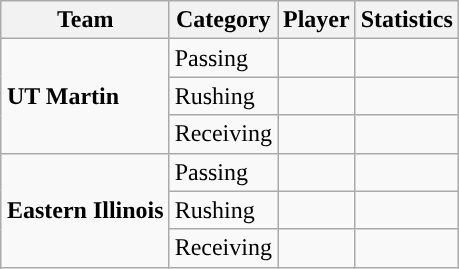<table class="wikitable" style="float: right;">
<tr>
<th>Team</th>
<th>Category</th>
<th>Player</th>
<th>Statistics</th>
</tr>
<tr>
<td rowspan=3><strong>UT Martin</strong></td>
<td>Passing</td>
<td></td>
<td></td>
</tr>
<tr>
<td>Rushing</td>
<td></td>
<td></td>
</tr>
<tr>
<td>Receiving</td>
<td></td>
<td></td>
</tr>
<tr>
<td rowspan=3><strong>Eastern Illinois</strong></td>
<td>Passing</td>
<td></td>
<td></td>
</tr>
<tr>
<td>Rushing</td>
<td></td>
<td></td>
</tr>
<tr>
<td>Receiving</td>
<td></td>
<td></td>
</tr>
</table>
